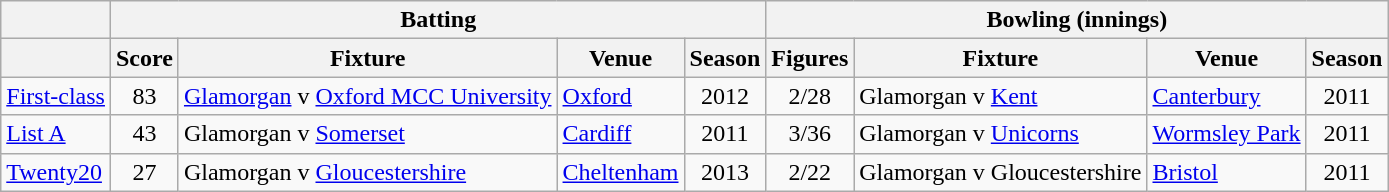<table class=wikitable>
<tr>
<th rowspan="1"></th>
<th colspan="4" rowspan="1">Batting</th>
<th colspan="4" rowspan="1">Bowling (innings)</th>
</tr>
<tr>
<th></th>
<th>Score</th>
<th>Fixture</th>
<th>Venue</th>
<th>Season</th>
<th>Figures</th>
<th>Fixture</th>
<th>Venue</th>
<th>Season</th>
</tr>
<tr>
<td><a href='#'>First-class</a></td>
<td align="center">83</td>
<td><a href='#'>Glamorgan</a> v <a href='#'>Oxford MCC University</a></td>
<td><a href='#'>Oxford</a></td>
<td align="center">2012</td>
<td align="center">2/28</td>
<td>Glamorgan v <a href='#'>Kent</a></td>
<td><a href='#'>Canterbury</a></td>
<td align="center">2011</td>
</tr>
<tr>
<td><a href='#'>List A</a></td>
<td align="center">43</td>
<td>Glamorgan v <a href='#'>Somerset</a></td>
<td><a href='#'>Cardiff</a></td>
<td align="center">2011</td>
<td align="center">3/36</td>
<td>Glamorgan v <a href='#'>Unicorns</a></td>
<td><a href='#'>Wormsley Park</a></td>
<td align="center">2011</td>
</tr>
<tr>
<td><a href='#'>Twenty20</a></td>
<td align="center">27</td>
<td>Glamorgan v <a href='#'>Gloucestershire</a></td>
<td><a href='#'>Cheltenham</a></td>
<td align="center">2013</td>
<td align="center">2/22</td>
<td>Glamorgan v Gloucestershire</td>
<td><a href='#'>Bristol</a></td>
<td align="center">2011</td>
</tr>
</table>
